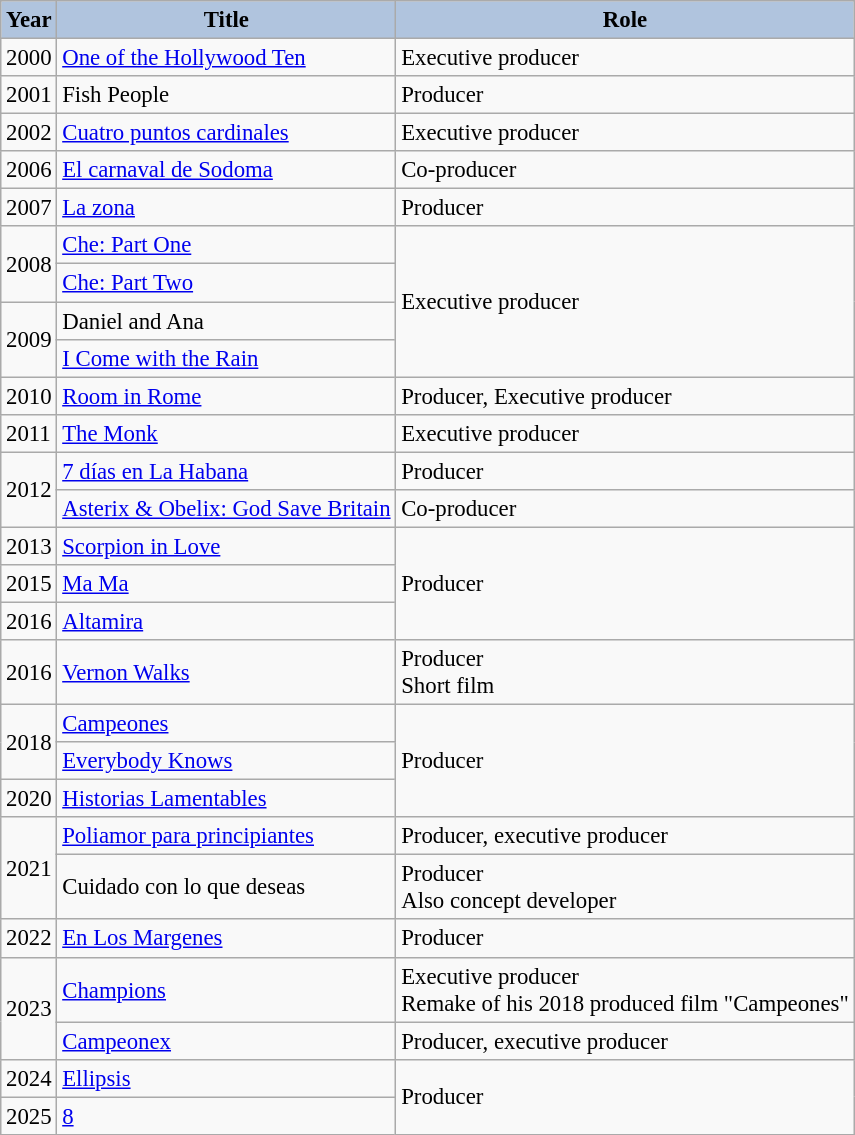<table class="wikitable" style="font-size:95%;">
<tr>
<th style="background:#B0C4DE;">Year</th>
<th style="background:#B0C4DE;">Title</th>
<th style="background:#B0C4DE;">Role</th>
</tr>
<tr>
<td>2000</td>
<td><a href='#'>One of the Hollywood Ten</a></td>
<td>Executive producer</td>
</tr>
<tr>
<td>2001</td>
<td>Fish People</td>
<td>Producer</td>
</tr>
<tr>
<td>2002</td>
<td><a href='#'>Cuatro puntos cardinales</a></td>
<td>Executive producer</td>
</tr>
<tr>
<td>2006</td>
<td><a href='#'>El carnaval de Sodoma</a></td>
<td>Co-producer</td>
</tr>
<tr>
<td>2007</td>
<td><a href='#'>La zona</a></td>
<td>Producer</td>
</tr>
<tr>
<td rowspan=2>2008</td>
<td><a href='#'>Che: Part One</a></td>
<td rowspan=4>Executive producer</td>
</tr>
<tr>
<td><a href='#'>Che: Part Two</a></td>
</tr>
<tr>
<td rowspan=2>2009</td>
<td>Daniel and Ana</td>
</tr>
<tr>
<td><a href='#'>I Come with the Rain</a></td>
</tr>
<tr>
<td>2010</td>
<td><a href='#'>Room in Rome</a></td>
<td>Producer, Executive producer</td>
</tr>
<tr>
<td>2011</td>
<td><a href='#'>The Monk</a></td>
<td>Executive producer</td>
</tr>
<tr>
<td rowspan=2>2012</td>
<td><a href='#'>7 días en La Habana</a></td>
<td>Producer</td>
</tr>
<tr>
<td><a href='#'>Asterix & Obelix: God Save Britain</a></td>
<td>Co-producer</td>
</tr>
<tr>
<td>2013</td>
<td><a href='#'>Scorpion in Love</a></td>
<td rowspan=3>Producer</td>
</tr>
<tr>
<td>2015</td>
<td><a href='#'>Ma Ma</a></td>
</tr>
<tr>
<td>2016</td>
<td><a href='#'>Altamira</a></td>
</tr>
<tr>
<td>2016</td>
<td><a href='#'>Vernon Walks</a></td>
<td>Producer<br>Short film</td>
</tr>
<tr>
<td rowspan=2>2018</td>
<td><a href='#'>Campeones</a></td>
<td rowspan=3>Producer</td>
</tr>
<tr>
<td><a href='#'>Everybody Knows</a></td>
</tr>
<tr>
<td>2020</td>
<td><a href='#'>Historias Lamentables</a></td>
</tr>
<tr>
<td rowspan=2>2021</td>
<td><a href='#'>Poliamor para principiantes</a></td>
<td>Producer, executive producer</td>
</tr>
<tr>
<td>Cuidado con lo que deseas</td>
<td>Producer<br>Also concept developer</td>
</tr>
<tr>
<td>2022</td>
<td><a href='#'>En Los Margenes</a></td>
<td>Producer</td>
</tr>
<tr>
<td rowspan=2>2023</td>
<td><a href='#'>Champions</a></td>
<td>Executive producer<br>Remake of his 2018 produced film "Campeones"</td>
</tr>
<tr>
<td><a href='#'>Campeonex</a></td>
<td>Producer, executive producer</td>
</tr>
<tr>
<td>2024</td>
<td><a href='#'>Ellipsis</a></td>
<td rowspan=2>Producer</td>
</tr>
<tr>
<td>2025</td>
<td><a href='#'>8</a></td>
</tr>
</table>
